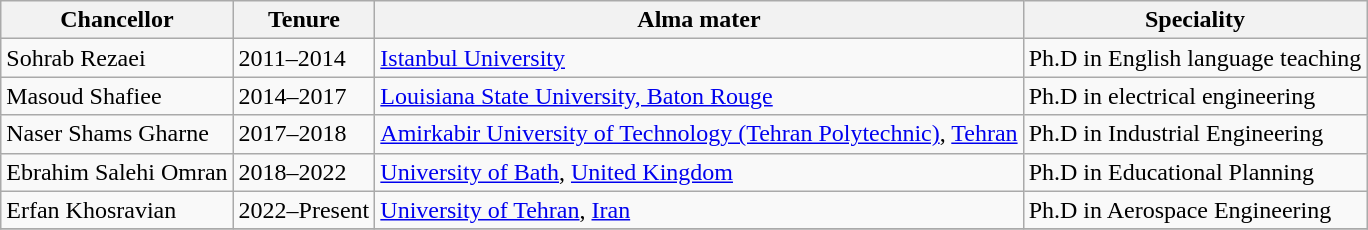<table class="wikitable">
<tr>
<th>Chancellor</th>
<th>Tenure</th>
<th>Alma mater</th>
<th>Speciality</th>
</tr>
<tr>
<td>Sohrab Rezaei</td>
<td>2011–2014</td>
<td><a href='#'>Istanbul University</a></td>
<td>Ph.D in English language teaching</td>
</tr>
<tr>
<td>Masoud Shafiee</td>
<td>2014–2017</td>
<td><a href='#'>Louisiana State University, Baton Rouge</a></td>
<td>Ph.D in electrical engineering</td>
</tr>
<tr>
<td>Naser Shams Gharne</td>
<td>2017–2018</td>
<td><a href='#'>Amirkabir University of Technology (Tehran Polytechnic)</a>, <a href='#'>Tehran</a></td>
<td>Ph.D in Industrial Engineering</td>
</tr>
<tr>
<td>Ebrahim Salehi Omran</td>
<td>2018–2022</td>
<td><a href='#'>University of Bath</a>, <a href='#'>United Kingdom</a></td>
<td>Ph.D in Educational Planning</td>
</tr>
<tr>
<td>Erfan Khosravian</td>
<td>2022–Present</td>
<td><a href='#'>University of Tehran</a>, <a href='#'>Iran</a></td>
<td>Ph.D in Aerospace Engineering</td>
</tr>
<tr>
</tr>
</table>
